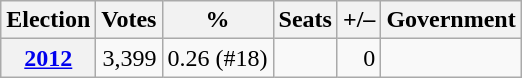<table class=wikitable style="text-align: right;">
<tr>
<th>Election</th>
<th>Votes</th>
<th>%</th>
<th>Seats</th>
<th>+/–</th>
<th>Government</th>
</tr>
<tr>
<th><a href='#'>2012</a></th>
<td>3,399</td>
<td>0.26 (#18)</td>
<td></td>
<td> 0</td>
<td></td>
</tr>
</table>
